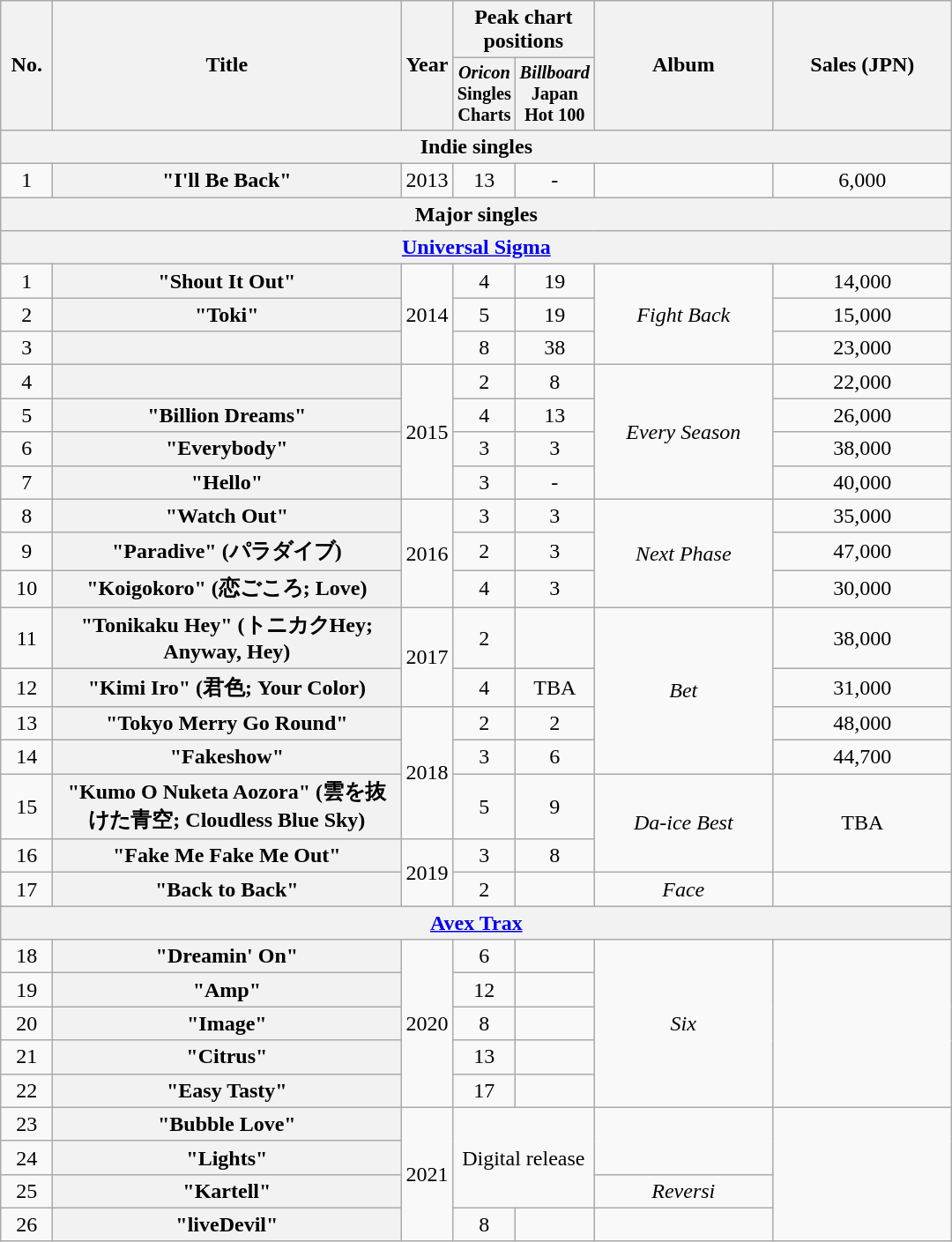<table class="wikitable plainrowheaders" style="text-align:center;">
<tr>
<th scope="col" rowspan="2" style="width:2em;">No.</th>
<th scope="col" rowspan="2" style="width:16em;">Title</th>
<th scope="col" rowspan="2" style="width:2em;">Year</th>
<th scope="col" colspan="2">Peak chart positions</th>
<th scope="col" rowspan="2" style="width:8em;">Album</th>
<th scope="col" rowspan="2" style="width:8em;">Sales (JPN)</th>
</tr>
<tr>
<th style="width:3em;font-size:85%"><em>Oricon</em> Singles Charts<br></th>
<th style="width:3em;font-size:85%"><em>Billboard</em> Japan Hot 100<br></th>
</tr>
<tr>
<th scope="col" colspan="7">Indie singles</th>
</tr>
<tr>
<td>1</td>
<th scope="row">"I'll Be Back"</th>
<td>2013</td>
<td>13</td>
<td>-</td>
<td></td>
<td>6,000</td>
</tr>
<tr>
<th scope="col" colspan="7">Major singles</th>
</tr>
<tr>
<th scope="col" colspan="7"><a href='#'>Universal Sigma</a></th>
</tr>
<tr>
<td>1</td>
<th scope="row">"Shout It Out"</th>
<td rowspan="3">2014</td>
<td>4</td>
<td>19</td>
<td rowspan="3"><em>Fight Back</em></td>
<td>14,000</td>
</tr>
<tr>
<td>2</td>
<th scope="row">"Toki"</th>
<td>5</td>
<td>19</td>
<td>15,000</td>
</tr>
<tr>
<td>3</td>
<th scope="row"></th>
<td>8</td>
<td>38</td>
<td>23,000</td>
</tr>
<tr>
<td>4</td>
<th scope="row"></th>
<td rowspan="4">2015</td>
<td>2</td>
<td>8</td>
<td rowspan="4"><em>Every Season</em></td>
<td>22,000</td>
</tr>
<tr>
<td>5</td>
<th scope="row">"Billion Dreams"</th>
<td>4</td>
<td>13</td>
<td>26,000</td>
</tr>
<tr>
<td>6</td>
<th scope="row">"Everybody"</th>
<td>3</td>
<td>3</td>
<td>38,000</td>
</tr>
<tr>
<td>7</td>
<th scope="row">"Hello"</th>
<td>3</td>
<td>-</td>
<td>40,000</td>
</tr>
<tr>
<td>8</td>
<th scope="row">"Watch Out"</th>
<td rowspan="3">2016</td>
<td>3</td>
<td>3</td>
<td rowspan="3"><em>Next Phase</em></td>
<td>35,000</td>
</tr>
<tr>
<td>9</td>
<th scope="row">"Paradive" (パラダイブ)</th>
<td>2</td>
<td>3</td>
<td>47,000</td>
</tr>
<tr>
<td>10</td>
<th scope="row">"Koigokoro" (恋ごころ; Love)</th>
<td>4</td>
<td>3</td>
<td>30,000</td>
</tr>
<tr>
<td>11</td>
<th scope="row">"Tonikaku Hey" (トニカクHey; Anyway, Hey)</th>
<td rowspan="2">2017</td>
<td>2</td>
<td></td>
<td rowspan="4"><em>Bet</em></td>
<td>38,000</td>
</tr>
<tr>
<td>12</td>
<th scope="row">"Kimi Iro" (君色; Your Color)</th>
<td>4</td>
<td>TBA</td>
<td>31,000</td>
</tr>
<tr>
<td>13</td>
<th scope="row">"Tokyo Merry Go Round"</th>
<td rowspan="3">2018</td>
<td>2</td>
<td>2</td>
<td>48,000</td>
</tr>
<tr>
<td>14</td>
<th scope="row">"Fakeshow"</th>
<td>3</td>
<td>6</td>
<td>44,700</td>
</tr>
<tr>
<td>15</td>
<th scope="row">"Kumo O Nuketa Aozora" (雲を抜けた青空; Cloudless Blue Sky)</th>
<td>5</td>
<td>9</td>
<td rowspan="2"><em>Da-ice Best</em></td>
<td rowspan="2">TBA</td>
</tr>
<tr>
<td>16</td>
<th scope="row">"Fake Me Fake Me Out"</th>
<td rowspan="2">2019</td>
<td>3</td>
<td>8</td>
</tr>
<tr>
<td>17</td>
<th scope="row">"Back to Back"</th>
<td>2</td>
<td></td>
<td><em>Face</em></td>
<td></td>
</tr>
<tr>
<th scope="col" colspan="7"><a href='#'>Avex Trax</a></th>
</tr>
<tr>
<td>18</td>
<th scope="row">"Dreamin' On"</th>
<td rowspan="5">2020</td>
<td>6</td>
<td></td>
<td rowspan="5"><em>Six</em></td>
<td rowspan="5"></td>
</tr>
<tr>
<td>19</td>
<th scope="row">"Amp"</th>
<td>12</td>
<td></td>
</tr>
<tr>
<td>20</td>
<th scope="row">"Image"</th>
<td>8</td>
<td></td>
</tr>
<tr>
<td>21</td>
<th scope="row">"Citrus"</th>
<td>13</td>
<td></td>
</tr>
<tr>
<td>22</td>
<th scope="row">"Easy Tasty"</th>
<td>17</td>
<td></td>
</tr>
<tr>
<td>23</td>
<th scope="row">"Bubble Love"</th>
<td rowspan="4">2021</td>
<td rowspan="3" colspan="2">Digital release</td>
<td rowspan="2"></td>
<td rowspan="4"></td>
</tr>
<tr>
<td>24</td>
<th scope="row">"Lights"</th>
</tr>
<tr>
<td>25</td>
<th scope="row">"Kartell"</th>
<td><em>Reversi</em></td>
</tr>
<tr>
<td>26</td>
<th scope="row">"liveDevil" </th>
<td>8</td>
<td></td>
<td></td>
</tr>
</table>
